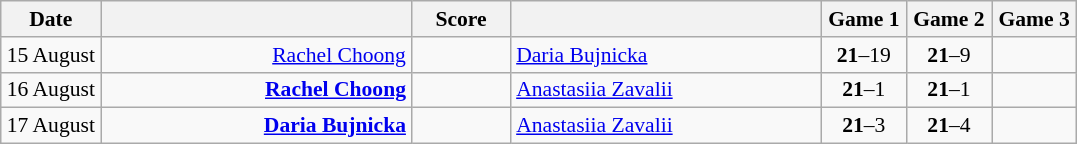<table class="wikitable" style="text-align: center; font-size:90% ">
<tr>
<th width="60">Date</th>
<th align="right" width="200"></th>
<th width="60">Score</th>
<th align="left" width="200"></th>
<th width="50">Game 1</th>
<th width="50">Game 2</th>
<th width="50">Game 3</th>
</tr>
<tr>
<td>15 August</td>
<td align="right"><a href='#'>Rachel Choong</a> </td>
<td align="center"></td>
<td align="left"> <a href='#'>Daria Bujnicka</a></td>
<td><strong>21</strong>–19</td>
<td><strong>21</strong>–9</td>
<td></td>
</tr>
<tr>
<td>16 August</td>
<td align="right"><strong><a href='#'>Rachel Choong</a> </strong></td>
<td align="center"></td>
<td align="left"> <a href='#'>Anastasiia Zavalii</a></td>
<td><strong>21</strong>–1</td>
<td><strong>21</strong>–1</td>
<td></td>
</tr>
<tr>
<td>17 August</td>
<td align="right"><strong><a href='#'>Daria Bujnicka</a> </strong></td>
<td align="center"></td>
<td align="left"> <a href='#'>Anastasiia Zavalii</a></td>
<td><strong>21</strong>–3</td>
<td><strong>21</strong>–4</td>
<td></td>
</tr>
</table>
